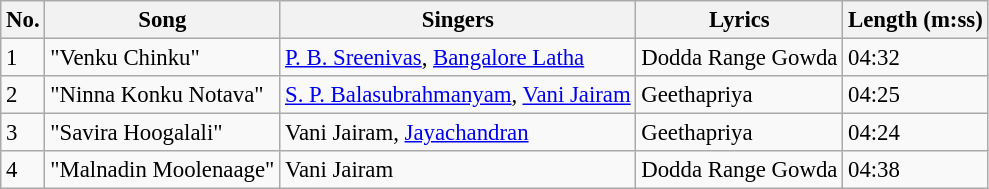<table class="wikitable" style="font-size:95%;">
<tr>
<th>No.</th>
<th>Song</th>
<th>Singers</th>
<th>Lyrics</th>
<th>Length (m:ss)</th>
</tr>
<tr>
<td>1</td>
<td>"Venku Chinku"</td>
<td><a href='#'>P. B. Sreenivas</a>, <a href='#'>Bangalore Latha</a></td>
<td>Dodda Range Gowda</td>
<td>04:32</td>
</tr>
<tr>
<td>2</td>
<td>"Ninna Konku Notava"</td>
<td><a href='#'>S. P. Balasubrahmanyam</a>, <a href='#'>Vani Jairam</a></td>
<td>Geethapriya</td>
<td>04:25</td>
</tr>
<tr>
<td>3</td>
<td>"Savira Hoogalali"</td>
<td>Vani Jairam, <a href='#'>Jayachandran</a></td>
<td>Geethapriya</td>
<td>04:24</td>
</tr>
<tr>
<td>4</td>
<td>"Malnadin Moolenaage"</td>
<td>Vani Jairam</td>
<td>Dodda Range Gowda</td>
<td>04:38</td>
</tr>
</table>
